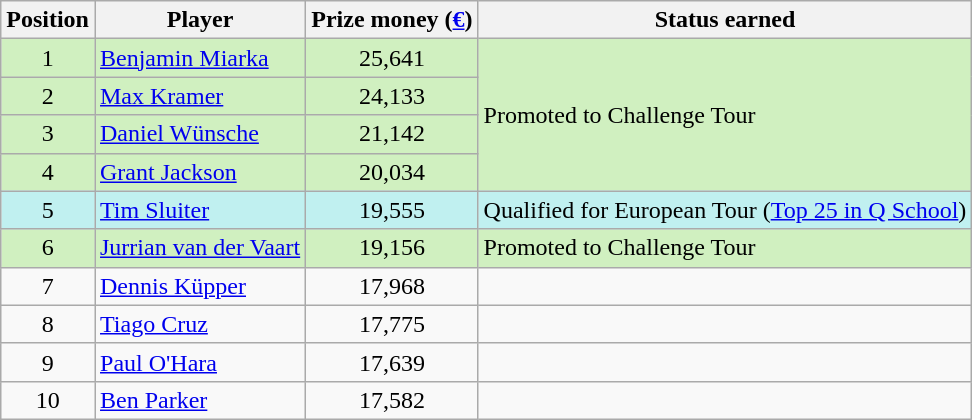<table class=wikitable>
<tr>
<th>Position</th>
<th>Player</th>
<th>Prize money (<a href='#'>€</a>)</th>
<th>Status earned</th>
</tr>
<tr style="background:#D0F0C0;">
<td align=center>1</td>
<td> <a href='#'>Benjamin Miarka</a></td>
<td align=center>25,641</td>
<td rowspan=4>Promoted to Challenge Tour</td>
</tr>
<tr style="background:#D0F0C0;">
<td align=center>2</td>
<td> <a href='#'>Max Kramer</a></td>
<td align=center>24,133</td>
</tr>
<tr style="background:#D0F0C0;">
<td align=center>3</td>
<td> <a href='#'>Daniel Wünsche</a></td>
<td align=center>21,142</td>
</tr>
<tr style="background:#D0F0C0;">
<td align=center>4</td>
<td> <a href='#'>Grant Jackson</a></td>
<td align=center>20,034</td>
</tr>
<tr style="background:#C0F0F0;">
<td align=center>5</td>
<td> <a href='#'>Tim Sluiter</a></td>
<td align=center>19,555</td>
<td>Qualified for European Tour (<a href='#'>Top 25 in Q School</a>)</td>
</tr>
<tr style="background:#D0F0C0;">
<td align=center>6</td>
<td> <a href='#'>Jurrian van der Vaart</a></td>
<td align=center>19,156</td>
<td>Promoted to Challenge Tour</td>
</tr>
<tr>
<td align=center>7</td>
<td> <a href='#'>Dennis Küpper</a></td>
<td align=center>17,968</td>
<td></td>
</tr>
<tr>
<td align=center>8</td>
<td> <a href='#'>Tiago Cruz</a></td>
<td align=center>17,775</td>
<td></td>
</tr>
<tr>
<td align=center>9</td>
<td> <a href='#'>Paul O'Hara</a></td>
<td align=center>17,639</td>
<td></td>
</tr>
<tr>
<td align=center>10</td>
<td> <a href='#'>Ben Parker</a></td>
<td align=center>17,582</td>
<td></td>
</tr>
</table>
